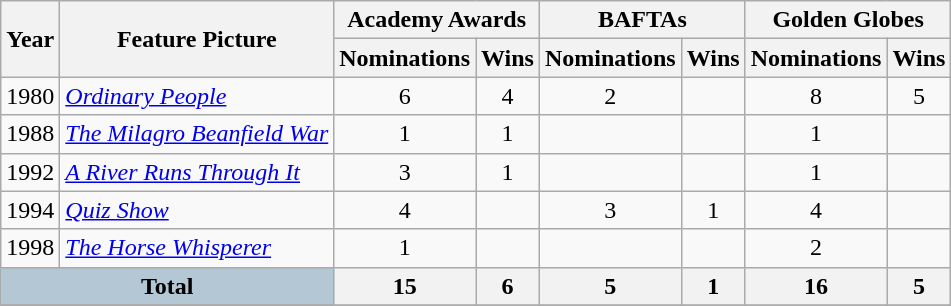<table class="wikitable">
<tr>
<th rowspan="2">Year</th>
<th rowspan="2">Feature Picture</th>
<th colspan="2">Academy Awards</th>
<th colspan="2">BAFTAs</th>
<th colspan="2">Golden Globes</th>
</tr>
<tr>
<th>Nominations</th>
<th>Wins</th>
<th>Nominations</th>
<th>Wins</th>
<th>Nominations</th>
<th>Wins</th>
</tr>
<tr>
<td>1980</td>
<td><em><a href='#'>Ordinary People</a></em></td>
<td align=center>6</td>
<td align=center>4</td>
<td align=center>2</td>
<td></td>
<td align=center>8</td>
<td align=center>5</td>
</tr>
<tr>
<td>1988</td>
<td><em><a href='#'>The Milagro Beanfield War</a></em></td>
<td align=center>1</td>
<td align=center>1</td>
<td></td>
<td></td>
<td align=center>1</td>
<td></td>
</tr>
<tr>
<td>1992</td>
<td><em><a href='#'>A River Runs Through It</a></em></td>
<td align=center>3</td>
<td align=center>1</td>
<td></td>
<td></td>
<td align=center>1</td>
<td></td>
</tr>
<tr>
<td>1994</td>
<td><em><a href='#'>Quiz Show</a></em></td>
<td align=center>4</td>
<td></td>
<td align=center>3</td>
<td align=center>1</td>
<td align=center>4</td>
<td></td>
</tr>
<tr>
<td>1998</td>
<td><em><a href='#'>The Horse Whisperer</a></em></td>
<td align=center>1</td>
<td></td>
<td></td>
<td></td>
<td align=center>2</td>
<td></td>
</tr>
<tr>
<th colspan="2" style="background-color:#b4c7d5;">Total</th>
<th>15</th>
<th>6</th>
<th>5</th>
<th>1</th>
<th>16</th>
<th>5</th>
</tr>
<tr>
</tr>
</table>
